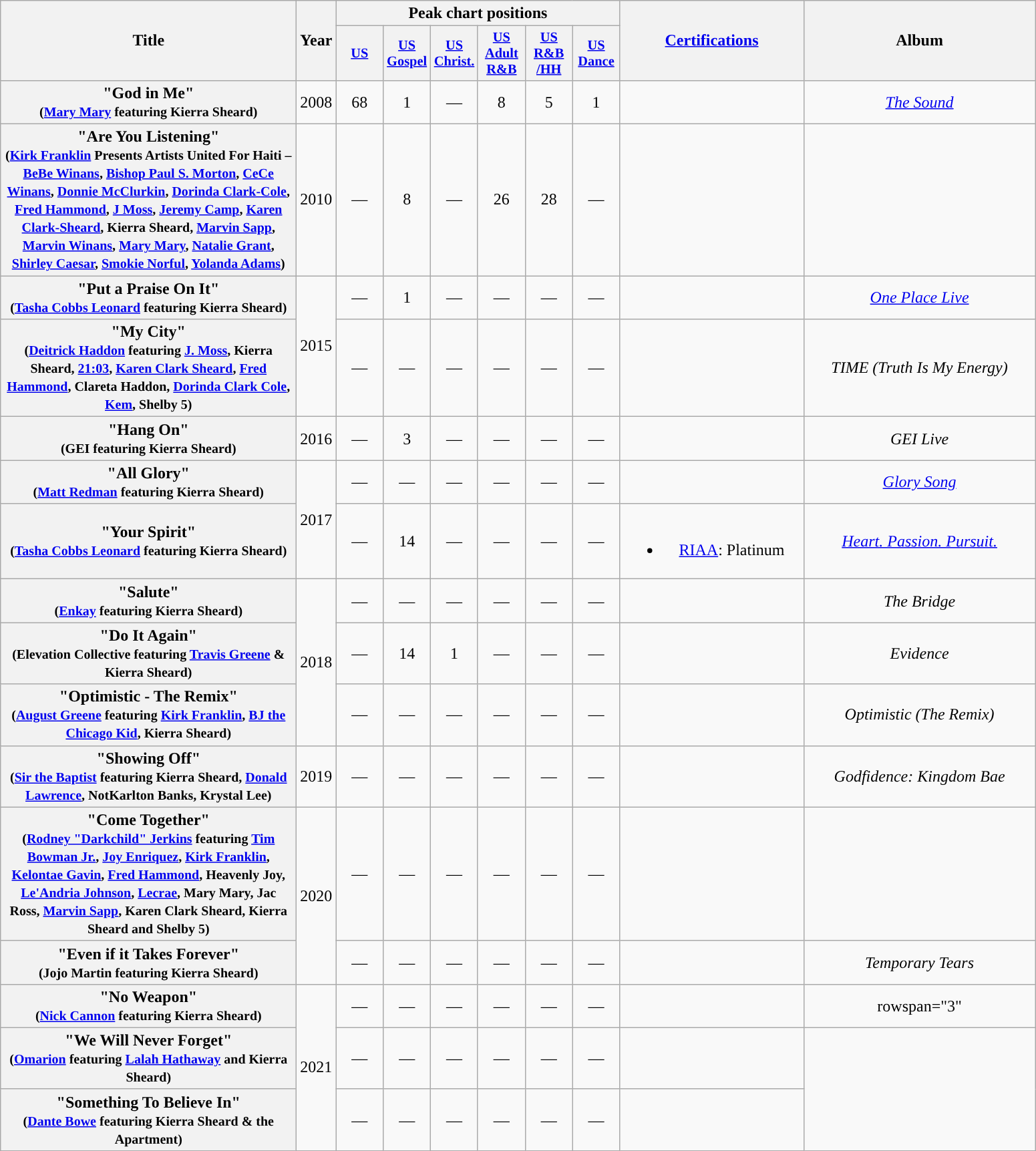<table class="wikitable plainrowheaders" style="text-align:center;" border="1">
<tr>
<th scope="col" rowspan="2" style="width:18em;">Title</th>
<th scope="col" rowspan="2" style="width:2em;">Year</th>
<th scope="col" colspan="6">Peak chart positions</th>
<th scope="col" rowspan="2" style="width:11em;"><a href='#'>Certifications</a></th>
<th scope="col" rowspan="2" style="width:14em;">Album</th>
</tr>
<tr>
<th scope="col" style="width:3em;font-size:85%;"><a href='#'>US</a><br></th>
<th scope="col" style="width:3em;font-size:85%;"><a href='#'>US<br>Gospel</a><br></th>
<th scope="col" style="width:3em;font-size:85%;"><a href='#'>US<br>Christ.</a><br></th>
<th scope="col" style="width:3em;font-size:85%;"><a href='#'>US<br>Adult<br>R&B</a><br></th>
<th scope="col" style="width:3em;font-size:85%;"><a href='#'>US<br>R&B<br>/HH</a><br></th>
<th scope="col" style="width:3em;font-size:85%;"><a href='#'>US<br>Dance</a><br></th>
</tr>
<tr>
<th scope="row">"God in Me"<br><small>(<a href='#'>Mary Mary</a> featuring Kierra Sheard)</small></th>
<td rowspan="1">2008</td>
<td>68</td>
<td>1</td>
<td>—</td>
<td>8</td>
<td>5</td>
<td>1</td>
<td></td>
<td rowspan="1"><em><a href='#'>The Sound</a></em></td>
</tr>
<tr>
<th scope="row">"Are You Listening"<br><small>(<a href='#'>Kirk Franklin</a> Presents Artists United For Haiti – <a href='#'>BeBe Winans</a>, <a href='#'>Bishop Paul S. Morton</a>, <a href='#'>CeCe Winans</a>, <a href='#'>Donnie McClurkin</a>, <a href='#'>Dorinda Clark-Cole</a>, <a href='#'>Fred Hammond</a>, <a href='#'>J Moss</a>, <a href='#'>Jeremy Camp</a>, <a href='#'>Karen Clark-Sheard</a>, Kierra Sheard, <a href='#'>Marvin Sapp</a>, <a href='#'>Marvin Winans</a>, <a href='#'>Mary Mary</a>, <a href='#'>Natalie Grant</a>, <a href='#'>Shirley Caesar</a>, <a href='#'>Smokie Norful</a>, <a href='#'>Yolanda Adams</a>)</small></th>
<td rowspan="1">2010</td>
<td>—</td>
<td>8</td>
<td>—</td>
<td>26</td>
<td>28</td>
<td>—</td>
<td></td>
<td></td>
</tr>
<tr>
<th scope="row">"Put a Praise On It"<br><small>(<a href='#'>Tasha Cobbs Leonard</a> featuring Kierra Sheard)</small></th>
<td rowspan="2">2015</td>
<td>—</td>
<td>1</td>
<td>—</td>
<td>—</td>
<td>—</td>
<td>—</td>
<td></td>
<td rowspan="1"><em><a href='#'>One Place Live</a></em></td>
</tr>
<tr>
<th scope="row">"My City"<br><small>(<a href='#'>Deitrick Haddon</a> featuring <a href='#'>J. Moss</a>, Kierra Sheard, <a href='#'>21:03</a>, <a href='#'>Karen Clark Sheard</a>, <a href='#'>Fred Hammond</a>, Clareta Haddon, <a href='#'>Dorinda Clark Cole</a>, <a href='#'>Kem</a>, Shelby 5)</small></th>
<td>—</td>
<td>—</td>
<td>—</td>
<td>—</td>
<td>—</td>
<td>—</td>
<td></td>
<td rowspan="1"><em>TIME (Truth Is My Energy)</em></td>
</tr>
<tr>
<th scope="row">"Hang On"<br><small>(GEI featuring Kierra Sheard)</small></th>
<td rowspan="1">2016</td>
<td>—</td>
<td>3</td>
<td>—</td>
<td>—</td>
<td>—</td>
<td>—</td>
<td></td>
<td rowspan="1"><em>GEI Live</em></td>
</tr>
<tr>
<th scope="row">"All Glory"<br><small>(<a href='#'>Matt Redman</a> featuring Kierra Sheard)</small></th>
<td rowspan="2">2017</td>
<td>—</td>
<td>—</td>
<td>—</td>
<td>—</td>
<td>—</td>
<td>—</td>
<td></td>
<td rowspan="1"><em><a href='#'>Glory Song</a></em></td>
</tr>
<tr>
<th scope="row">"Your Spirit"<br><small>(<a href='#'>Tasha Cobbs Leonard</a> featuring Kierra Sheard)</small></th>
<td>—</td>
<td>14</td>
<td>—</td>
<td>—</td>
<td>—</td>
<td>—</td>
<td><br><ul><li><a href='#'>RIAA</a>: Platinum</li></ul></td>
<td rowspan="1"><em><a href='#'>Heart. Passion. Pursuit.</a></em></td>
</tr>
<tr>
<th scope="row">"Salute"<br><small>(<a href='#'>Enkay</a> featuring Kierra Sheard)</small></th>
<td rowspan="3">2018</td>
<td>—</td>
<td>—</td>
<td>—</td>
<td>—</td>
<td>—</td>
<td>—</td>
<td></td>
<td rowspan="1"><em>The Bridge</em></td>
</tr>
<tr>
<th scope="row">"Do It Again"<br><small>(Elevation Collective featuring <a href='#'>Travis Greene</a> & Kierra Sheard)</small></th>
<td>—</td>
<td>14</td>
<td>1</td>
<td>—</td>
<td>—</td>
<td>—</td>
<td></td>
<td rowspan="1"><em>Evidence</em></td>
</tr>
<tr>
<th scope="row">"Optimistic - The Remix"<br><small>(<a href='#'>August Greene</a> featuring <a href='#'>Kirk Franklin</a>, <a href='#'>BJ the Chicago Kid</a>, Kierra Sheard)</small></th>
<td>—</td>
<td>—</td>
<td>—</td>
<td>—</td>
<td>—</td>
<td>—</td>
<td></td>
<td rowspan="1"><em>Optimistic (The Remix)</em></td>
</tr>
<tr>
<th scope="row">"Showing Off"<br><small>(<a href='#'>Sir the Baptist</a> featuring Kierra Sheard, <a href='#'>Donald Lawrence</a>, NotKarlton Banks, Krystal Lee)</small></th>
<td rowspan="1">2019</td>
<td>—</td>
<td>—</td>
<td>—</td>
<td>—</td>
<td>—</td>
<td>—</td>
<td></td>
<td rowspan="1"><em>Godfidence: Kingdom Bae</em></td>
</tr>
<tr>
<th scope="row">"Come Together"<br><small>(<a href='#'>Rodney "Darkchild" Jerkins</a> featuring <a href='#'>Tim Bowman Jr.</a>, <a href='#'>Joy Enriquez</a>, <a href='#'>Kirk Franklin</a>, <a href='#'>Kelontae Gavin</a>, <a href='#'>Fred Hammond</a>, Heavenly Joy, <a href='#'>Le'Andria Johnson</a>, <a href='#'>Lecrae</a>, Mary Mary, Jac Ross, <a href='#'>Marvin Sapp</a>, Karen Clark Sheard, Kierra Sheard and Shelby 5)</small></th>
<td rowspan="2">2020</td>
<td>—</td>
<td>—</td>
<td>—</td>
<td>—</td>
<td>—</td>
<td>—</td>
<td></td>
<td></td>
</tr>
<tr>
<th scope="row">"Even if it Takes Forever"<br><small>(Jojo Martin featuring Kierra Sheard)</small></th>
<td>—</td>
<td>—</td>
<td>—</td>
<td>—</td>
<td>—</td>
<td>—</td>
<td></td>
<td><em>Temporary Tears</em></td>
</tr>
<tr>
<th scope="row">"No Weapon"<br><small>(<a href='#'>Nick Cannon</a> featuring Kierra Sheard)</small></th>
<td rowspan="3">2021</td>
<td>—</td>
<td>—</td>
<td>—</td>
<td>—</td>
<td>—</td>
<td>—</td>
<td></td>
<td>rowspan="3" </td>
</tr>
<tr>
<th scope="row">"We Will Never Forget"<br><small>(<a href='#'>Omarion</a> featuring <a href='#'>Lalah Hathaway</a> and Kierra Sheard)</small></th>
<td>—</td>
<td>—</td>
<td>—</td>
<td>—</td>
<td>—</td>
<td>—</td>
<td></td>
</tr>
<tr>
<th scope="row">"Something To Believe In"<br><small>(<a href='#'>Dante Bowe</a> featuring Kierra Sheard & the Apartment)</small></th>
<td>—</td>
<td>—</td>
<td>—</td>
<td>—</td>
<td>—</td>
<td>—</td>
<td></td>
</tr>
</table>
